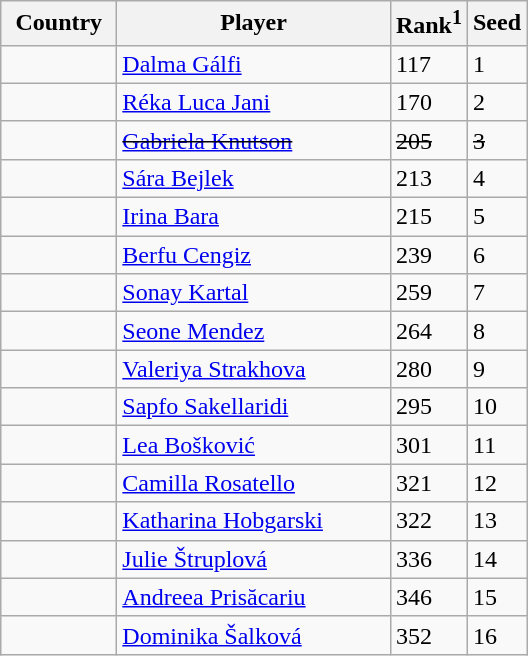<table class="sortable wikitable">
<tr>
<th width="70">Country</th>
<th width="175">Player</th>
<th>Rank<sup>1</sup></th>
<th>Seed</th>
</tr>
<tr>
<td></td>
<td><a href='#'>Dalma Gálfi</a></td>
<td>117</td>
<td>1</td>
</tr>
<tr>
<td></td>
<td><a href='#'>Réka Luca Jani</a></td>
<td>170</td>
<td>2</td>
</tr>
<tr>
<td><s></s></td>
<td><s><a href='#'>Gabriela Knutson</a></s></td>
<td><s>205</s></td>
<td><s>3</s></td>
</tr>
<tr>
<td></td>
<td><a href='#'>Sára Bejlek</a></td>
<td>213</td>
<td>4</td>
</tr>
<tr>
<td></td>
<td><a href='#'>Irina Bara</a></td>
<td>215</td>
<td>5</td>
</tr>
<tr>
<td></td>
<td><a href='#'>Berfu Cengiz</a></td>
<td>239</td>
<td>6</td>
</tr>
<tr>
<td></td>
<td><a href='#'>Sonay Kartal</a></td>
<td>259</td>
<td>7</td>
</tr>
<tr>
<td></td>
<td><a href='#'>Seone Mendez</a></td>
<td>264</td>
<td>8</td>
</tr>
<tr>
<td></td>
<td><a href='#'>Valeriya Strakhova</a></td>
<td>280</td>
<td>9</td>
</tr>
<tr>
<td></td>
<td><a href='#'>Sapfo Sakellaridi</a></td>
<td>295</td>
<td>10</td>
</tr>
<tr>
<td></td>
<td><a href='#'>Lea Bošković</a></td>
<td>301</td>
<td>11</td>
</tr>
<tr>
<td></td>
<td><a href='#'>Camilla Rosatello</a></td>
<td>321</td>
<td>12</td>
</tr>
<tr>
<td></td>
<td><a href='#'>Katharina Hobgarski</a></td>
<td>322</td>
<td>13</td>
</tr>
<tr>
<td></td>
<td><a href='#'>Julie Štruplová</a></td>
<td>336</td>
<td>14</td>
</tr>
<tr>
<td></td>
<td><a href='#'>Andreea Prisăcariu</a></td>
<td>346</td>
<td>15</td>
</tr>
<tr>
<td></td>
<td><a href='#'>Dominika Šalková</a></td>
<td>352</td>
<td>16</td>
</tr>
</table>
